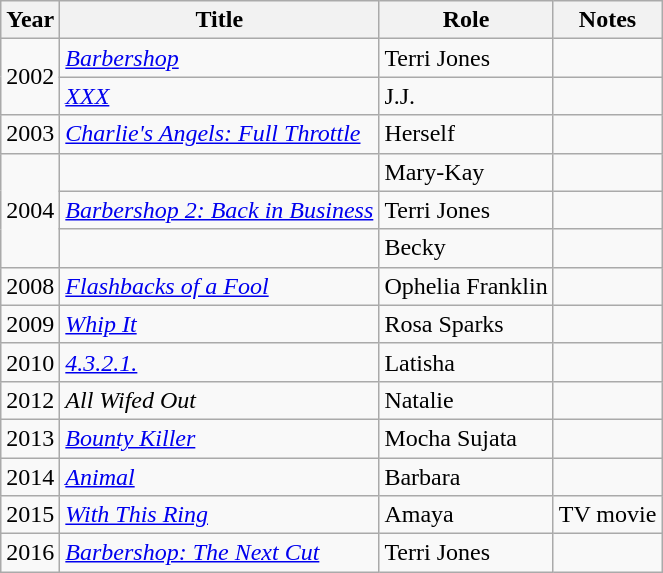<table class="wikitable sortable">
<tr>
<th>Year</th>
<th>Title</th>
<th>Role</th>
<th>Notes</th>
</tr>
<tr>
<td rowspan="2">2002</td>
<td><em><a href='#'>Barbershop</a></em></td>
<td>Terri Jones</td>
<td></td>
</tr>
<tr>
<td><em><a href='#'>XXX</a></em></td>
<td>J.J.</td>
<td></td>
</tr>
<tr>
<td>2003</td>
<td><em><a href='#'>Charlie's Angels: Full Throttle</a></em></td>
<td>Herself</td>
<td></td>
</tr>
<tr>
<td rowspan="3">2004</td>
<td><em></em></td>
<td>Mary-Kay</td>
<td></td>
</tr>
<tr>
<td><em><a href='#'>Barbershop 2: Back in Business</a></em></td>
<td>Terri Jones</td>
<td></td>
</tr>
<tr>
<td><em></em></td>
<td>Becky</td>
<td></td>
</tr>
<tr>
<td>2008</td>
<td><em><a href='#'>Flashbacks of a Fool</a></em></td>
<td>Ophelia Franklin</td>
<td></td>
</tr>
<tr>
<td>2009</td>
<td><em><a href='#'>Whip It</a></em></td>
<td>Rosa Sparks</td>
<td></td>
</tr>
<tr>
<td>2010</td>
<td><em><a href='#'>4.3.2.1.</a></em></td>
<td>Latisha</td>
<td></td>
</tr>
<tr>
<td>2012</td>
<td><em>All Wifed Out</em></td>
<td>Natalie</td>
<td></td>
</tr>
<tr>
<td>2013</td>
<td><em><a href='#'>Bounty Killer</a></em></td>
<td>Mocha Sujata</td>
<td></td>
</tr>
<tr>
<td>2014</td>
<td><em><a href='#'>Animal</a></em></td>
<td>Barbara</td>
<td></td>
</tr>
<tr>
<td>2015</td>
<td><em><a href='#'>With This Ring</a></em></td>
<td>Amaya</td>
<td>TV movie</td>
</tr>
<tr>
<td>2016</td>
<td><em><a href='#'>Barbershop: The Next Cut</a></em></td>
<td>Terri Jones</td>
<td></td>
</tr>
</table>
